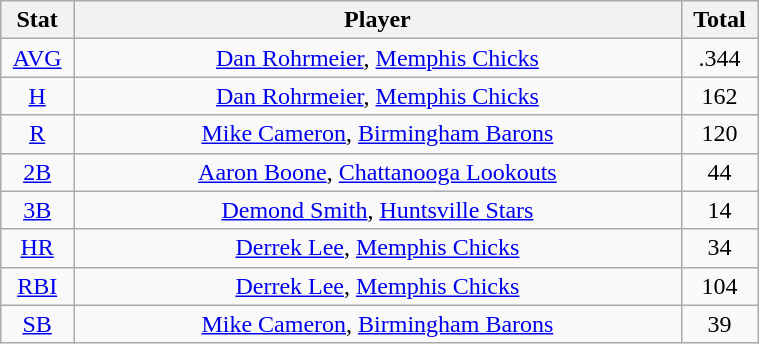<table class="wikitable" width="40%" style="text-align:center;">
<tr>
<th width="5%">Stat</th>
<th width="60%">Player</th>
<th width="5%">Total</th>
</tr>
<tr>
<td><a href='#'>AVG</a></td>
<td><a href='#'>Dan Rohrmeier</a>, <a href='#'>Memphis Chicks</a></td>
<td>.344</td>
</tr>
<tr>
<td><a href='#'>H</a></td>
<td><a href='#'>Dan Rohrmeier</a>, <a href='#'>Memphis Chicks</a></td>
<td>162</td>
</tr>
<tr>
<td><a href='#'>R</a></td>
<td><a href='#'>Mike Cameron</a>, <a href='#'>Birmingham Barons</a></td>
<td>120</td>
</tr>
<tr>
<td><a href='#'>2B</a></td>
<td><a href='#'>Aaron Boone</a>, <a href='#'>Chattanooga Lookouts</a></td>
<td>44</td>
</tr>
<tr>
<td><a href='#'>3B</a></td>
<td><a href='#'>Demond Smith</a>, <a href='#'>Huntsville Stars</a></td>
<td>14</td>
</tr>
<tr>
<td><a href='#'>HR</a></td>
<td><a href='#'>Derrek Lee</a>, <a href='#'>Memphis Chicks</a></td>
<td>34</td>
</tr>
<tr>
<td><a href='#'>RBI</a></td>
<td><a href='#'>Derrek Lee</a>, <a href='#'>Memphis Chicks</a></td>
<td>104</td>
</tr>
<tr>
<td><a href='#'>SB</a></td>
<td><a href='#'>Mike Cameron</a>, <a href='#'>Birmingham Barons</a></td>
<td>39</td>
</tr>
</table>
